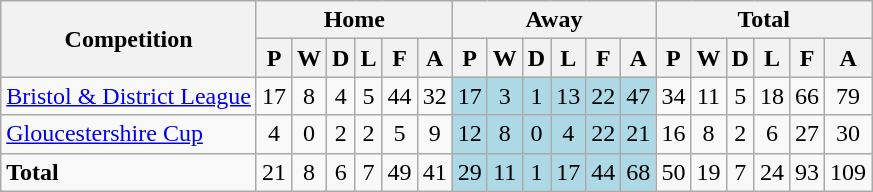<table class="wikitable" style="text-align:center;">
<tr>
<th rowspan="2">Competition</th>
<th colspan="6">Home</th>
<th colspan="6">Away</th>
<th colspan="6">Total</th>
</tr>
<tr>
<th>P</th>
<th>W</th>
<th>D</th>
<th>L</th>
<th>F</th>
<th>A</th>
<th>P</th>
<th>W</th>
<th>D</th>
<th>L</th>
<th>F</th>
<th>A</th>
<th>P</th>
<th>W</th>
<th>D</th>
<th>L</th>
<th>F</th>
<th>A</th>
</tr>
<tr>
<td style="text-align:left;"><a href='#'>Bristol & District League</a></td>
<td>17</td>
<td>8</td>
<td>4</td>
<td>5</td>
<td>44</td>
<td>32</td>
<td style="background-color:#ADD8E6;">17</td>
<td style="background-color:#ADD8E6;">3</td>
<td style="background-color:#ADD8E6;">1</td>
<td style="background-color:#ADD8E6;">13</td>
<td style="background-color:#ADD8E6;">22</td>
<td style="background-color:#ADD8E6;">47</td>
<td>34</td>
<td>11</td>
<td>5</td>
<td>18</td>
<td>66</td>
<td>79</td>
</tr>
<tr>
<td style="text-align:left;"><a href='#'>Gloucestershire Cup</a></td>
<td>4</td>
<td>0</td>
<td>2</td>
<td>2</td>
<td>5</td>
<td>9</td>
<td style="background-color:#ADD8E6;">12</td>
<td style="background-color:#ADD8E6;">8</td>
<td style="background-color:#ADD8E6;">0</td>
<td style="background-color:#ADD8E6;">4</td>
<td style="background-color:#ADD8E6;">22</td>
<td style="background-color:#ADD8E6;">21</td>
<td>16</td>
<td>8</td>
<td>2</td>
<td>6</td>
<td>27</td>
<td>30</td>
</tr>
<tr>
<td style="text-align:left;"><strong>Total</strong></td>
<td>21</td>
<td>8</td>
<td>6</td>
<td>7</td>
<td>49</td>
<td>41</td>
<td style="background-color:#ADD8E6;">29</td>
<td style="background-color:#ADD8E6;">11</td>
<td style="background-color:#ADD8E6;">1</td>
<td style="background-color:#ADD8E6;">17</td>
<td style="background-color:#ADD8E6;">44</td>
<td style="background-color:#ADD8E6;">68</td>
<td>50</td>
<td>19</td>
<td>7</td>
<td>24</td>
<td>93</td>
<td>109</td>
</tr>
</table>
